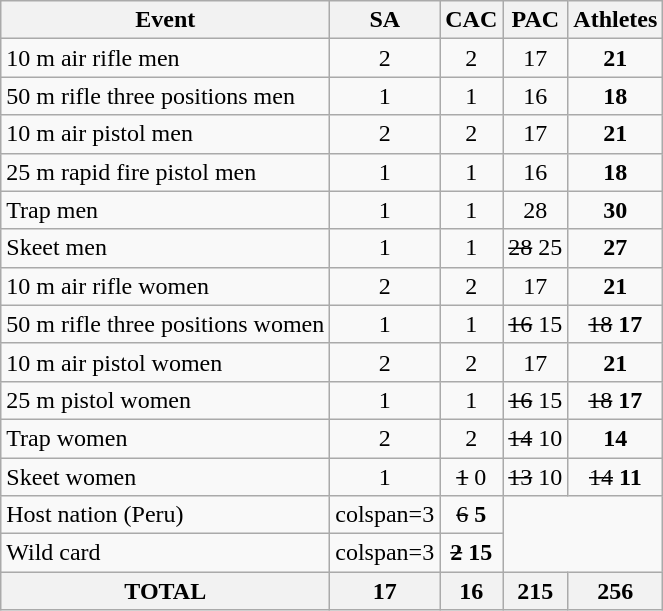<table class="wikitable">
<tr>
<th>Event</th>
<th>SA</th>
<th>CAC</th>
<th>PAC</th>
<th>Athletes</th>
</tr>
<tr align="center">
<td align=left>10 m air rifle men</td>
<td>2</td>
<td>2</td>
<td>17</td>
<td><strong>21</strong></td>
</tr>
<tr align="center">
<td align=left>50 m rifle three positions  men</td>
<td>1</td>
<td>1</td>
<td>16</td>
<td><strong>18</strong></td>
</tr>
<tr align="center">
<td align=left>10 m air pistol men</td>
<td>2</td>
<td>2</td>
<td>17</td>
<td><strong>21</strong></td>
</tr>
<tr align="center">
<td align=left>25 m rapid fire pistol men</td>
<td>1</td>
<td>1</td>
<td>16</td>
<td><strong>18</strong></td>
</tr>
<tr align="center">
<td align=left>Trap men</td>
<td>1</td>
<td>1</td>
<td>28</td>
<td><strong>30</strong></td>
</tr>
<tr align="center">
<td align=left>Skeet men</td>
<td>1</td>
<td>1</td>
<td><s>28</s> 25</td>
<td><strong>27</strong></td>
</tr>
<tr align="center">
<td align=left>10 m air rifle women</td>
<td>2</td>
<td>2</td>
<td>17</td>
<td><strong>21</strong></td>
</tr>
<tr align="center">
<td align=left>50 m rifle three positions women</td>
<td>1</td>
<td>1</td>
<td><s>16</s> 15</td>
<td><s>18</s> <strong>17</strong></td>
</tr>
<tr align="center">
<td align=left>10 m air pistol women</td>
<td>2</td>
<td>2</td>
<td>17</td>
<td><strong>21</strong></td>
</tr>
<tr align="center">
<td align=left>25 m pistol women</td>
<td>1</td>
<td>1</td>
<td><s>16</s> 15</td>
<td><s>18</s> <strong>17</strong></td>
</tr>
<tr align="center">
<td align=left>Trap women</td>
<td>2</td>
<td>2</td>
<td><s>14</s> 10</td>
<td><strong>14</strong></td>
</tr>
<tr align="center">
<td align=left>Skeet women</td>
<td>1</td>
<td><s>1</s> 0</td>
<td><s>13</s> 10</td>
<td><s>14</s> <strong>11</strong></td>
</tr>
<tr align="center">
<td align=left>Host nation (Peru)</td>
<td>colspan=3 </td>
<td><s>6</s> <strong>5</strong></td>
</tr>
<tr align="center">
<td align=left>Wild card</td>
<td>colspan=3 </td>
<td><strong><s>2</s> 15</strong></td>
</tr>
<tr>
<th>TOTAL</th>
<th>17</th>
<th>16</th>
<th>215</th>
<th>256</th>
</tr>
</table>
